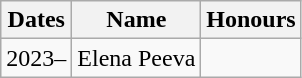<table class="wikitable">
<tr>
<th>Dates</th>
<th>Name</th>
<th>Honours</th>
</tr>
<tr>
<td>2023–</td>
<td> Elena Peeva</td>
<td></td>
</tr>
</table>
